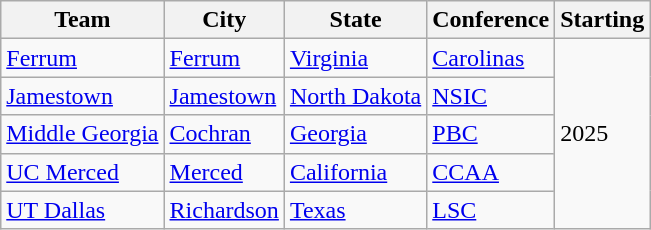<table class="wikitable sortable">
<tr valign=baseline>
<th>Team</th>
<th>City</th>
<th>State</th>
<th>Conference</th>
<th>Starting</th>
</tr>
<tr>
<td><a href='#'>Ferrum</a></td>
<td><a href='#'>Ferrum</a></td>
<td><a href='#'>Virginia</a></td>
<td><a href='#'>Carolinas</a></td>
<td rowspan=5>2025</td>
</tr>
<tr>
<td><a href='#'>Jamestown</a></td>
<td><a href='#'>Jamestown</a></td>
<td><a href='#'>North Dakota</a></td>
<td><a href='#'>NSIC</a></td>
</tr>
<tr>
<td><a href='#'>Middle Georgia</a></td>
<td><a href='#'>Cochran</a></td>
<td><a href='#'>Georgia</a></td>
<td><a href='#'>PBC</a></td>
</tr>
<tr>
<td><a href='#'>UC Merced</a></td>
<td><a href='#'>Merced</a></td>
<td><a href='#'>California</a></td>
<td><a href='#'>CCAA</a></td>
</tr>
<tr>
<td><a href='#'>UT Dallas</a></td>
<td><a href='#'>Richardson</a></td>
<td><a href='#'>Texas</a></td>
<td><a href='#'>LSC</a></td>
</tr>
</table>
